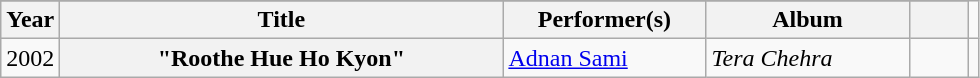<table class="wikitable plainrowheaders unsortable" style="text-align: margin;">
<tr>
</tr>
<tr>
<th scope="col" style="width: 2em;">Year</th>
<th scope="col" style="width: 18em;">Title</th>
<th scope="col" style="width: 8em;">Performer(s)</th>
<th scope="col" style="width: 8em;">Album</th>
<th scope="col" style="width: 2em;"></th>
</tr>
<tr>
<td>2002</td>
<th scope="row">"Roothe Hue Ho Kyon"</th>
<td><a href='#'>Adnan Sami</a></td>
<td><em>Tera Chehra</em></td>
<td></td>
<td></td>
</tr>
</table>
